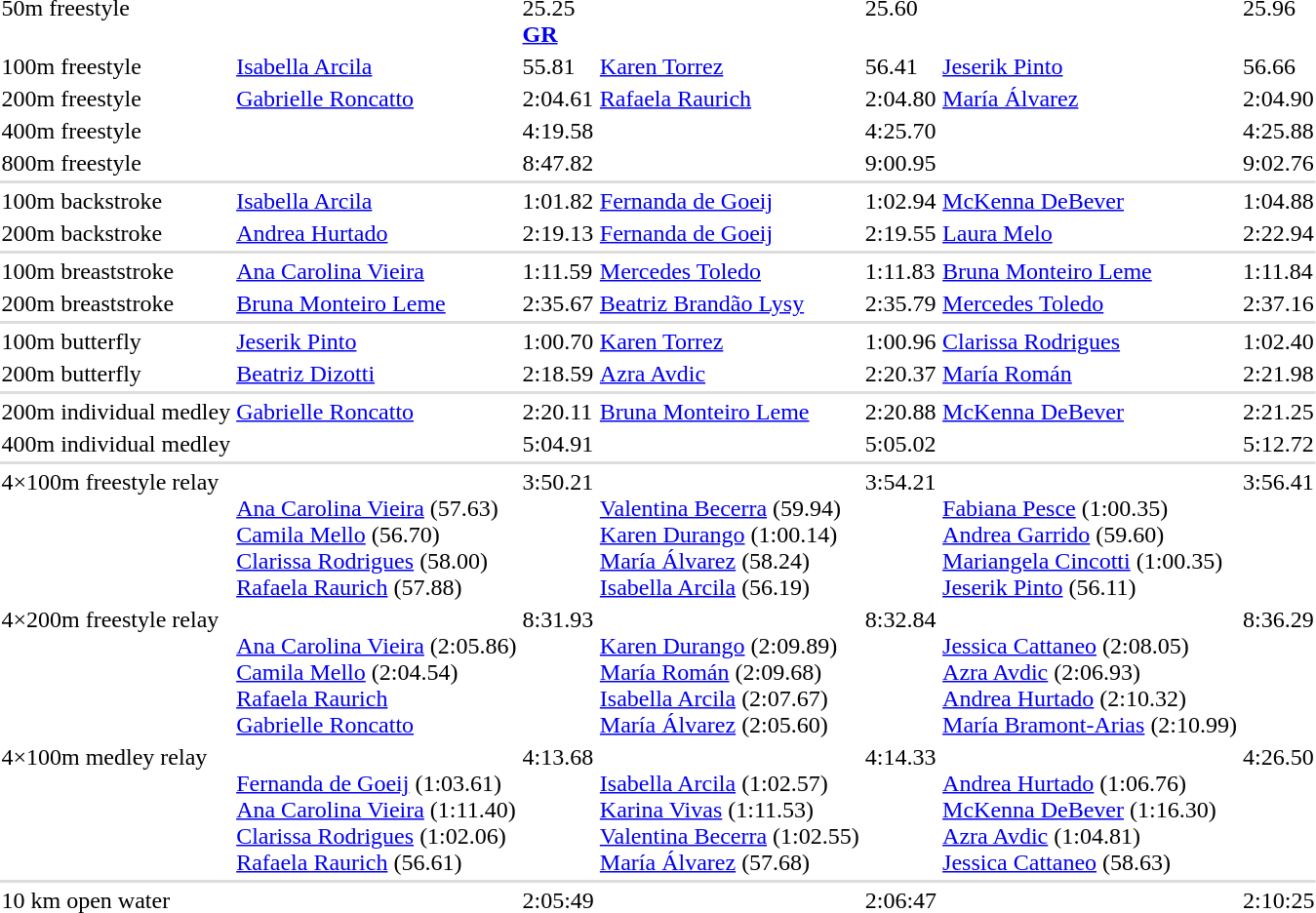<table>
<tr valign="top">
<td>50m freestyle</td>
<td></td>
<td>25.25<br><strong><a href='#'>GR</a></strong></td>
<td></td>
<td>25.60</td>
<td></td>
<td>25.96</td>
</tr>
<tr valign="top">
<td>100m freestyle</td>
<td><a href='#'>Isabella Arcila</a><br></td>
<td>55.81</td>
<td><a href='#'>Karen Torrez</a><br></td>
<td>56.41</td>
<td><a href='#'>Jeserik Pinto</a><br></td>
<td>56.66</td>
</tr>
<tr valign="top">
<td>200m freestyle</td>
<td><a href='#'>Gabrielle Roncatto</a><br></td>
<td>2:04.61</td>
<td><a href='#'>Rafaela Raurich</a><br></td>
<td>2:04.80</td>
<td><a href='#'>María Álvarez</a><br></td>
<td>2:04.90</td>
</tr>
<tr valign="top">
<td>400m freestyle</td>
<td></td>
<td>4:19.58</td>
<td></td>
<td>4:25.70</td>
<td></td>
<td>4:25.88</td>
</tr>
<tr valign="top">
<td>800m freestyle</td>
<td></td>
<td>8:47.82</td>
<td></td>
<td>9:00.95</td>
<td></td>
<td>9:02.76</td>
</tr>
<tr bgcolor=#DDDDDD>
<td colspan=7></td>
</tr>
<tr valign="top">
<td>100m backstroke</td>
<td><a href='#'>Isabella Arcila</a><br></td>
<td>1:01.82</td>
<td><a href='#'>Fernanda de Goeij</a><br></td>
<td>1:02.94</td>
<td><a href='#'>McKenna DeBever</a><br></td>
<td>1:04.88</td>
</tr>
<tr valign="top">
<td>200m backstroke</td>
<td><a href='#'>Andrea Hurtado</a><br></td>
<td>2:19.13</td>
<td><a href='#'>Fernanda de Goeij</a><br></td>
<td>2:19.55</td>
<td><a href='#'>Laura Melo</a><br></td>
<td>2:22.94</td>
</tr>
<tr bgcolor=#DDDDDD>
<td colspan=7></td>
</tr>
<tr valign="top">
<td>100m breaststroke</td>
<td><a href='#'>Ana Carolina Vieira</a><br></td>
<td>1:11.59</td>
<td><a href='#'>Mercedes Toledo</a><br></td>
<td>1:11.83</td>
<td><a href='#'>Bruna Monteiro Leme</a><br></td>
<td>1:11.84</td>
</tr>
<tr valign="top">
<td>200m breaststroke</td>
<td><a href='#'>Bruna Monteiro Leme</a><br></td>
<td>2:35.67</td>
<td><a href='#'>Beatriz Brandão Lysy</a><br></td>
<td>2:35.79</td>
<td><a href='#'>Mercedes Toledo</a><br></td>
<td>2:37.16</td>
</tr>
<tr bgcolor=#DDDDDD>
<td colspan=7></td>
</tr>
<tr valign="top">
<td>100m butterfly</td>
<td><a href='#'>Jeserik Pinto</a><br></td>
<td>1:00.70</td>
<td><a href='#'>Karen Torrez</a><br></td>
<td>1:00.96</td>
<td><a href='#'>Clarissa Rodrigues</a><br></td>
<td>1:02.40</td>
</tr>
<tr valign="top">
<td>200m butterfly</td>
<td><a href='#'>Beatriz Dizotti</a><br></td>
<td>2:18.59</td>
<td><a href='#'>Azra Avdic</a><br></td>
<td>2:20.37</td>
<td><a href='#'>María Román</a><br></td>
<td>2:21.98</td>
</tr>
<tr bgcolor=#DDDDDD>
<td colspan=7></td>
</tr>
<tr valign="top">
<td>200m individual medley</td>
<td><a href='#'>Gabrielle Roncatto</a><br></td>
<td>2:20.11</td>
<td><a href='#'>Bruna Monteiro Leme</a><br></td>
<td>2:20.88</td>
<td><a href='#'>McKenna DeBever</a><br></td>
<td>2:21.25</td>
</tr>
<tr valign="top">
<td>400m individual medley</td>
<td></td>
<td>5:04.91</td>
<td></td>
<td>5:05.02</td>
<td></td>
<td>5:12.72</td>
</tr>
<tr bgcolor=#DDDDDD>
<td colspan=7></td>
</tr>
<tr valign="top">
<td>4×100m freestyle relay</td>
<td><br><a href='#'>Ana Carolina Vieira</a> (57.63)<br><a href='#'>Camila Mello</a> (56.70)<br><a href='#'>Clarissa Rodrigues</a> (58.00)<br><a href='#'>Rafaela Raurich</a> (57.88)</td>
<td>3:50.21</td>
<td><br><a href='#'>Valentina Becerra</a> (59.94)<br><a href='#'>Karen Durango</a> (1:00.14)<br><a href='#'>María Álvarez</a>  (58.24)<br><a href='#'>Isabella Arcila</a> (56.19)</td>
<td>3:54.21</td>
<td><br><a href='#'>Fabiana Pesce</a> (1:00.35)<br><a href='#'>Andrea Garrido</a> (59.60)<br><a href='#'>Mariangela Cincotti</a> (1:00.35)<br><a href='#'>Jeserik Pinto</a> (56.11)</td>
<td>3:56.41</td>
</tr>
<tr valign="top">
<td>4×200m freestyle relay</td>
<td><br><a href='#'>Ana Carolina Vieira</a> (2:05.86)<br><a href='#'>Camila Mello</a> (2:04.54)<br><a href='#'>Rafaela Raurich</a><br><a href='#'>Gabrielle Roncatto</a></td>
<td>8:31.93</td>
<td><br><a href='#'>Karen Durango</a> (2:09.89)<br><a href='#'>María Román</a> (2:09.68)<br><a href='#'>Isabella Arcila</a> (2:07.67)<br><a href='#'>María Álvarez</a> (2:05.60)</td>
<td>8:32.84</td>
<td><br><a href='#'>Jessica Cattaneo</a> (2:08.05)<br><a href='#'>Azra Avdic</a> (2:06.93)<br><a href='#'>Andrea Hurtado</a> (2:10.32)<br><a href='#'>María Bramont-Arias</a> (2:10.99)</td>
<td>8:36.29</td>
</tr>
<tr valign="top">
<td>4×100m medley relay</td>
<td><br><a href='#'>Fernanda de Goeij</a> (1:03.61)<br><a href='#'>Ana Carolina Vieira</a> (1:11.40)<br><a href='#'>Clarissa Rodrigues</a> (1:02.06)<br><a href='#'>Rafaela Raurich</a> (56.61)</td>
<td>4:13.68</td>
<td><br><a href='#'>Isabella Arcila</a> (1:02.57)<br><a href='#'>Karina Vivas</a> (1:11.53)<br><a href='#'>Valentina Becerra</a> (1:02.55)<br><a href='#'>María Álvarez</a> (57.68)</td>
<td>4:14.33</td>
<td><br><a href='#'>Andrea Hurtado</a> (1:06.76)<br><a href='#'>McKenna DeBever</a> (1:16.30)<br><a href='#'>Azra Avdic</a> (1:04.81)<br><a href='#'>Jessica Cattaneo</a> (58.63)</td>
<td>4:26.50</td>
</tr>
<tr bgcolor=#DDDDDD>
<td colspan=7></td>
</tr>
<tr valign="top">
<td>10 km open water</td>
<td></td>
<td>2:05:49</td>
<td></td>
<td>2:06:47</td>
<td></td>
<td>2:10:25</td>
</tr>
</table>
